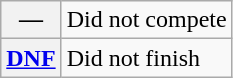<table class="wikitable">
<tr>
<th scope="row">—</th>
<td>Did not compete</td>
</tr>
<tr>
<th scope="row"><a href='#'>DNF</a></th>
<td>Did not finish</td>
</tr>
</table>
